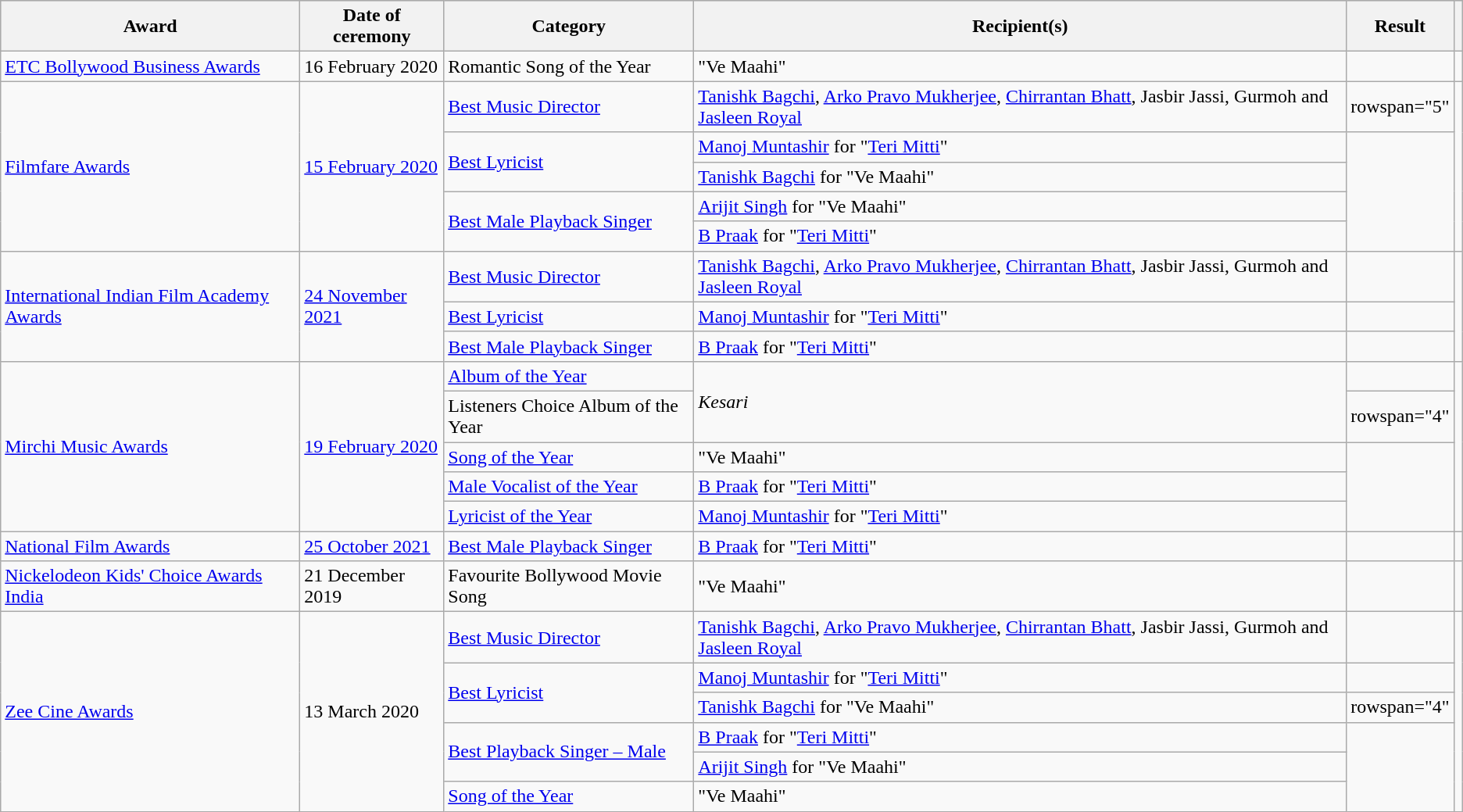<table class="wikitable sortable">
<tr style="background:#ccc; text-align:center;">
<th>Award</th>
<th>Date of ceremony</th>
<th>Category</th>
<th>Recipient(s)</th>
<th>Result</th>
<th class="unsortable"></th>
</tr>
<tr>
<td><a href='#'>ETC Bollywood Business Awards</a></td>
<td>16 February 2020</td>
<td>Romantic Song of the Year</td>
<td>"Ve Maahi"</td>
<td></td>
<td></td>
</tr>
<tr>
<td rowspan="5"><a href='#'>Filmfare Awards</a></td>
<td rowspan="5"><a href='#'>15 February 2020</a></td>
<td><a href='#'>Best Music Director</a></td>
<td><a href='#'>Tanishk Bagchi</a>, <a href='#'>Arko Pravo Mukherjee</a>, <a href='#'>Chirrantan Bhatt</a>, Jasbir Jassi, Gurmoh and <a href='#'>Jasleen Royal</a></td>
<td>rowspan="5" </td>
<td rowspan="5"><br></td>
</tr>
<tr>
<td rowspan="2"><a href='#'>Best Lyricist</a></td>
<td><a href='#'>Manoj Muntashir</a> for "<a href='#'>Teri Mitti</a>"</td>
</tr>
<tr>
<td><a href='#'>Tanishk Bagchi</a> for "Ve Maahi"</td>
</tr>
<tr>
<td rowspan="2"><a href='#'>Best Male Playback Singer</a></td>
<td><a href='#'>Arijit Singh</a> for "Ve Maahi"</td>
</tr>
<tr>
<td><a href='#'>B Praak</a> for "<a href='#'>Teri Mitti</a>"</td>
</tr>
<tr>
<td rowspan="3"><a href='#'>International Indian Film Academy Awards</a></td>
<td rowspan="3"><a href='#'>24 November 2021</a></td>
<td><a href='#'>Best Music Director</a></td>
<td><a href='#'>Tanishk Bagchi</a>, <a href='#'>Arko Pravo Mukherjee</a>, <a href='#'>Chirrantan Bhatt</a>, Jasbir Jassi, Gurmoh and <a href='#'>Jasleen Royal</a></td>
<td></td>
<td rowspan="3"><br></td>
</tr>
<tr>
<td><a href='#'>Best Lyricist</a></td>
<td><a href='#'>Manoj Muntashir</a> for "<a href='#'>Teri Mitti</a>"</td>
<td></td>
</tr>
<tr>
<td><a href='#'>Best Male Playback Singer</a></td>
<td><a href='#'>B Praak</a> for "<a href='#'>Teri Mitti</a>"</td>
<td></td>
</tr>
<tr>
<td rowspan="5"><a href='#'>Mirchi Music Awards</a></td>
<td rowspan="5"><a href='#'>19 February 2020</a></td>
<td><a href='#'>Album of the Year</a></td>
<td rowspan="2"><em>Kesari</em></td>
<td></td>
<td rowspan="5"><br></td>
</tr>
<tr>
<td>Listeners Choice Album of the Year</td>
<td>rowspan="4" </td>
</tr>
<tr>
<td><a href='#'>Song of the Year</a></td>
<td>"Ve Maahi"</td>
</tr>
<tr>
<td><a href='#'>Male Vocalist of the Year</a></td>
<td><a href='#'>B Praak</a> for "<a href='#'>Teri Mitti</a>"</td>
</tr>
<tr>
<td><a href='#'>Lyricist of the Year</a></td>
<td><a href='#'>Manoj Muntashir</a> for "<a href='#'>Teri Mitti</a>"</td>
</tr>
<tr>
<td><a href='#'>National Film Awards</a></td>
<td><a href='#'>25 October 2021</a></td>
<td><a href='#'>Best Male Playback Singer</a></td>
<td><a href='#'>B Praak</a> for "<a href='#'>Teri Mitti</a>"</td>
<td></td>
<td></td>
</tr>
<tr>
<td><a href='#'>Nickelodeon Kids' Choice Awards India</a></td>
<td>21 December 2019</td>
<td>Favourite Bollywood Movie Song</td>
<td>"Ve Maahi"</td>
<td></td>
<td></td>
</tr>
<tr>
<td rowspan="6"><a href='#'>Zee Cine Awards</a></td>
<td rowspan="6">13 March 2020</td>
<td><a href='#'>Best Music Director</a></td>
<td><a href='#'>Tanishk Bagchi</a>, <a href='#'>Arko Pravo Mukherjee</a>, <a href='#'>Chirrantan Bhatt</a>, Jasbir Jassi, Gurmoh and <a href='#'>Jasleen Royal</a></td>
<td></td>
<td rowspan="6"><br></td>
</tr>
<tr>
<td rowspan="2"><a href='#'>Best Lyricist</a></td>
<td><a href='#'>Manoj Muntashir</a> for "<a href='#'>Teri Mitti</a>"</td>
<td></td>
</tr>
<tr>
<td><a href='#'>Tanishk Bagchi</a> for "Ve Maahi"</td>
<td>rowspan="4" </td>
</tr>
<tr>
<td rowspan="2"><a href='#'>Best Playback Singer – Male</a></td>
<td><a href='#'>B Praak</a> for "<a href='#'>Teri Mitti</a>"</td>
</tr>
<tr>
<td><a href='#'>Arijit Singh</a> for "Ve Maahi"</td>
</tr>
<tr>
<td><a href='#'>Song of the Year</a></td>
<td>"Ve Maahi"</td>
</tr>
</table>
